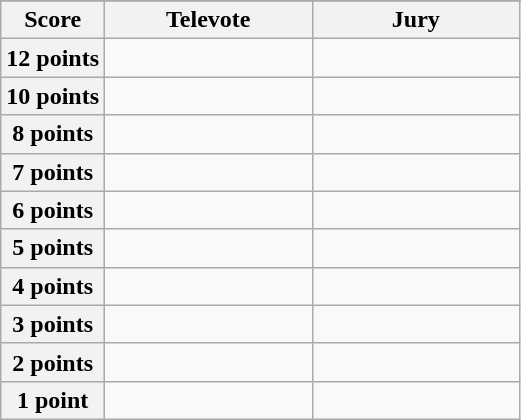<table class="wikitable">
<tr>
</tr>
<tr>
<th scope="col" width="20%">Score</th>
<th scope="col" width="40%">Televote</th>
<th scope="col" width="40%">Jury</th>
</tr>
<tr>
<th scope="row">12 points</th>
<td></td>
<td></td>
</tr>
<tr>
<th scope="row">10 points</th>
<td></td>
<td></td>
</tr>
<tr>
<th scope="row">8 points</th>
<td></td>
<td></td>
</tr>
<tr>
<th scope="row">7 points</th>
<td></td>
<td></td>
</tr>
<tr>
<th scope="row">6 points</th>
<td></td>
<td></td>
</tr>
<tr>
<th scope="row">5 points</th>
<td></td>
<td></td>
</tr>
<tr>
<th scope="row">4 points</th>
<td></td>
<td></td>
</tr>
<tr>
<th scope="row">3 points</th>
<td></td>
<td></td>
</tr>
<tr>
<th scope="row">2 points</th>
<td></td>
<td></td>
</tr>
<tr>
<th scope="row">1 point</th>
<td></td>
<td></td>
</tr>
</table>
